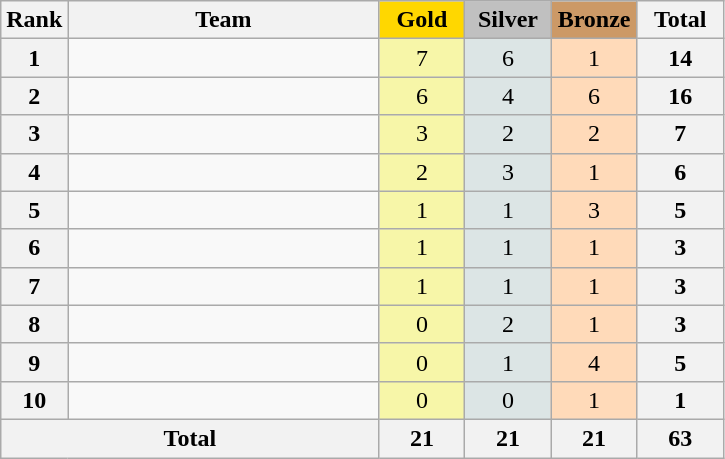<table class="wikitable" style="text-align:center;">
<tr>
<th>Rank</th>
<th width=200px>Team</th>
<th style="background:gold;" width=50px align=center>Gold</th>
<th style="background:silver;" width=50px align=center>Silver</th>
<th style="background:#cc9966;" width=50px align=center>Bronze</th>
<th width=50px align=center>Total</th>
</tr>
<tr>
<th>1</th>
<td align=left></td>
<td bgcolor="#F7F6A8">7</td>
<td bgcolor="#DCE5E5">6</td>
<td bgcolor="#FFDAB9">1</td>
<th>14</th>
</tr>
<tr>
<th>2</th>
<td align=left></td>
<td bgcolor="#F7F6A8">6</td>
<td bgcolor="#DCE5E5">4</td>
<td bgcolor="#FFDAB9">6</td>
<th>16</th>
</tr>
<tr>
<th>3</th>
<td align=left></td>
<td bgcolor="#F7F6A8">3</td>
<td bgcolor="#DCE5E5">2</td>
<td bgcolor="#FFDAB9">2</td>
<th>7</th>
</tr>
<tr>
<th>4</th>
<td align=left></td>
<td bgcolor="#F7F6A8">2</td>
<td bgcolor="#DCE5E5">3</td>
<td bgcolor="#FFDAB9">1</td>
<th>6</th>
</tr>
<tr>
<th>5</th>
<td align=left></td>
<td bgcolor="#F7F6A8">1</td>
<td bgcolor="#DCE5E5">1</td>
<td bgcolor="#FFDAB9">3</td>
<th>5</th>
</tr>
<tr>
<th>6</th>
<td align=left></td>
<td bgcolor="#F7F6A8">1</td>
<td bgcolor="#DCE5E5">1</td>
<td bgcolor="#FFDAB9">1</td>
<th>3</th>
</tr>
<tr>
<th>7</th>
<td align=left></td>
<td bgcolor="#F7F6A8">1</td>
<td bgcolor="#DCE5E5">1</td>
<td bgcolor="#FFDAB9">1</td>
<th>3</th>
</tr>
<tr>
<th>8</th>
<td align=left></td>
<td bgcolor="#F7F6A8">0</td>
<td bgcolor="#DCE5E5">2</td>
<td bgcolor="#FFDAB9">1</td>
<th>3</th>
</tr>
<tr>
<th>9</th>
<td align=left></td>
<td bgcolor="#F7F6A8">0</td>
<td bgcolor="#DCE5E5">1</td>
<td bgcolor="#FFDAB9">4</td>
<th>5</th>
</tr>
<tr>
<th>10</th>
<td align=left></td>
<td bgcolor="#F7F6A8">0</td>
<td bgcolor="#DCE5E5">0</td>
<td bgcolor="#FFDAB9">1</td>
<th>1</th>
</tr>
<tr>
<th colspan=2>Total</th>
<th>21</th>
<th>21</th>
<th>21</th>
<th>63</th>
</tr>
</table>
